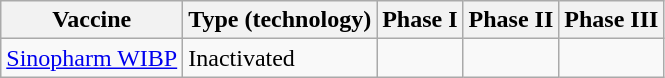<table class="wikitable">
<tr>
<th>Vaccine</th>
<th>Type (technology)</th>
<th>Phase I</th>
<th>Phase II</th>
<th>Phase III</th>
</tr>
<tr>
<td><a href='#'>Sinopharm WIBP</a></td>
<td>Inactivated</td>
<td></td>
<td></td>
<td></td>
</tr>
</table>
